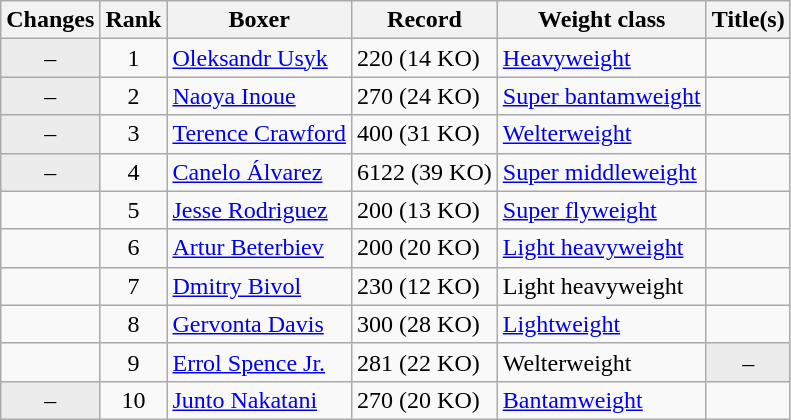<table class="wikitable ">
<tr>
<th>Changes</th>
<th>Rank</th>
<th>Boxer</th>
<th>Record</th>
<th>Weight class</th>
<th>Title(s)</th>
</tr>
<tr>
<td align=center bgcolor=#ECECEC>–</td>
<td align=center>1</td>
<td><a href='#'>Oleksandr Usyk</a></td>
<td>220 (14 KO)</td>
<td><a href='#'>Heavyweight</a></td>
<td></td>
</tr>
<tr>
<td align=center bgcolor=#ECECEC>–</td>
<td align=center>2</td>
<td><a href='#'>Naoya Inoue</a></td>
<td>270 (24 KO)</td>
<td><a href='#'>Super bantamweight</a></td>
<td></td>
</tr>
<tr>
<td align=center bgcolor=#ECECEC>–</td>
<td align=center>3</td>
<td><a href='#'>Terence Crawford</a></td>
<td>400 (31 KO)</td>
<td><a href='#'>Welterweight</a></td>
<td></td>
</tr>
<tr>
<td align=center bgcolor=#ECECEC>–</td>
<td align=center>4</td>
<td><a href='#'>Canelo Álvarez</a></td>
<td>6122 (39 KO)</td>
<td><a href='#'>Super middleweight</a></td>
<td></td>
</tr>
<tr>
<td align=center></td>
<td align=center>5</td>
<td><a href='#'>Jesse Rodriguez</a></td>
<td>200 (13 KO)</td>
<td><a href='#'>Super flyweight</a></td>
<td></td>
</tr>
<tr>
<td align=center></td>
<td align=center>6</td>
<td><a href='#'>Artur Beterbiev</a></td>
<td>200 (20 KO)</td>
<td><a href='#'>Light heavyweight</a></td>
<td></td>
</tr>
<tr>
<td align=center></td>
<td align=center>7</td>
<td><a href='#'>Dmitry Bivol</a></td>
<td>230 (12 KO)</td>
<td>Light heavyweight</td>
<td></td>
</tr>
<tr>
<td align=center></td>
<td align=center>8</td>
<td><a href='#'>Gervonta Davis</a></td>
<td>300 (28 KO)</td>
<td><a href='#'>Lightweight</a></td>
<td></td>
</tr>
<tr>
<td align=center></td>
<td align=center>9</td>
<td><a href='#'>Errol Spence Jr.</a></td>
<td>281 (22 KO)</td>
<td>Welterweight</td>
<td align=center bgcolor=#ECECEC data-sort-value="Z">–</td>
</tr>
<tr>
<td align=center bgcolor=#ECECEC>–</td>
<td align=center>10</td>
<td><a href='#'>Junto Nakatani</a></td>
<td>270 (20 KO)</td>
<td><a href='#'>Bantamweight</a></td>
<td></td>
</tr>
</table>
